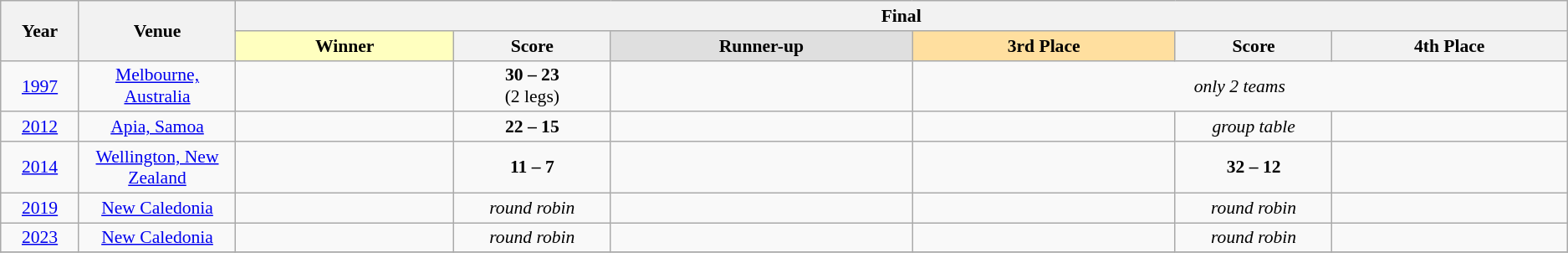<table class="wikitable" style="font-size: 90%; text-align: center;">
<tr>
<th rowspan="2" width="5%">Year</th>
<th rowspan="2" width="10%">Venue</th>
<th colspan="6">Final</th>
</tr>
<tr>
<td style="text-align:center;background:#ffffbf;"><strong>Winner</strong></td>
<th width="10%">Score</th>
<td style="text-align:center; background:#dfdfdf;"><strong>Runner-up</strong></td>
<td style="text-align:center; background:#ffdf9f;"><strong>3rd Place</strong></td>
<th width="10%">Score</th>
<th width="15%">4th Place</th>
</tr>
<tr>
<td><a href='#'>1997</a></td>
<td><a href='#'>Melbourne, Australia</a></td>
<td></td>
<td><strong>30 – 23</strong><br>(2 legs)</td>
<td></td>
<td colspan=3><em>only 2 teams</em></td>
</tr>
<tr>
<td><a href='#'>2012</a></td>
<td><a href='#'>Apia, Samoa</a></td>
<td></td>
<td><strong>22 – 15</strong></td>
<td></td>
<td></td>
<td><em>group table</em></td>
<td></td>
</tr>
<tr>
<td><a href='#'>2014</a></td>
<td><a href='#'>Wellington, New Zealand</a></td>
<td></td>
<td><strong>11 – 7</strong></td>
<td></td>
<td></td>
<td><strong>32 – 12</strong></td>
<td></td>
</tr>
<tr>
<td><a href='#'>2019</a></td>
<td><a href='#'>New Caledonia</a></td>
<td></td>
<td><em>round robin</em></td>
<td></td>
<td></td>
<td><em>round robin</em></td>
<td></td>
</tr>
<tr>
<td><a href='#'>2023</a></td>
<td><a href='#'>New Caledonia</a></td>
<td></td>
<td><em>round robin</em></td>
<td></td>
<td></td>
<td><em>round robin</em></td>
<td></td>
</tr>
<tr>
</tr>
</table>
